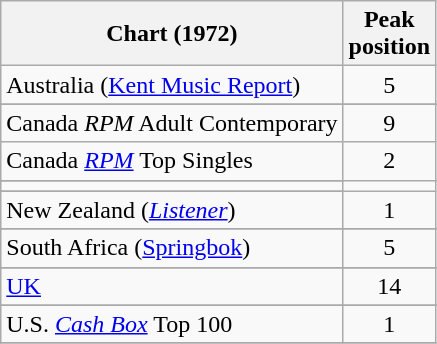<table class="wikitable sortable">
<tr>
<th>Chart (1972)</th>
<th>Peak<br>position</th>
</tr>
<tr>
<td>Australia (<a href='#'>Kent Music Report</a>)</td>
<td style="text-align:center;">5</td>
</tr>
<tr>
</tr>
<tr>
</tr>
<tr>
<td>Canada <em>RPM</em> Adult Contemporary</td>
<td style="text-align:center;">9</td>
</tr>
<tr>
<td>Canada <em><a href='#'>RPM</a></em> Top Singles</td>
<td style="text-align:center;">2</td>
</tr>
<tr>
</tr>
<tr>
<td></td>
</tr>
<tr>
</tr>
<tr>
<td>New Zealand (<em><a href='#'>Listener</a></em>)</td>
<td style="text-align:center;">1</td>
</tr>
<tr>
</tr>
<tr>
<td>South Africa (<a href='#'>Springbok</a>)</td>
<td align="center">5</td>
</tr>
<tr>
</tr>
<tr>
<td><a href='#'>UK</a></td>
<td style="text-align:center;">14</td>
</tr>
<tr>
</tr>
<tr>
</tr>
<tr>
<td>U.S. <a href='#'><em>Cash Box</em></a> Top 100</td>
<td align="center">1</td>
</tr>
<tr>
</tr>
</table>
